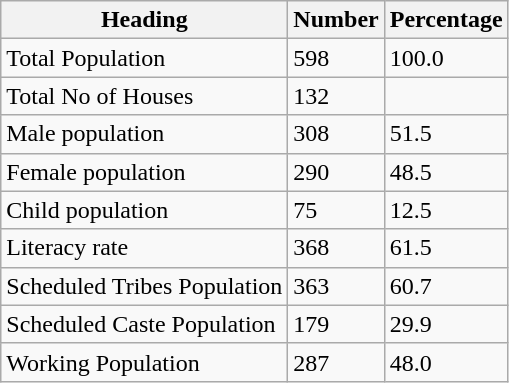<table class="wikitable">
<tr>
<th>Heading</th>
<th>Number</th>
<th>Percentage</th>
</tr>
<tr>
<td>Total Population</td>
<td>598</td>
<td>100.0</td>
</tr>
<tr>
<td>Total No of Houses</td>
<td>132</td>
<td></td>
</tr>
<tr>
<td>Male population</td>
<td>308</td>
<td>51.5</td>
</tr>
<tr>
<td>Female population</td>
<td>290</td>
<td>48.5</td>
</tr>
<tr>
<td>Child population</td>
<td>75</td>
<td>12.5</td>
</tr>
<tr>
<td>Literacy rate</td>
<td>368</td>
<td>61.5</td>
</tr>
<tr>
<td>Scheduled Tribes Population</td>
<td>363</td>
<td>60.7</td>
</tr>
<tr>
<td>Scheduled Caste Population</td>
<td>179</td>
<td>29.9</td>
</tr>
<tr>
<td>Working Population</td>
<td>287</td>
<td>48.0</td>
</tr>
</table>
